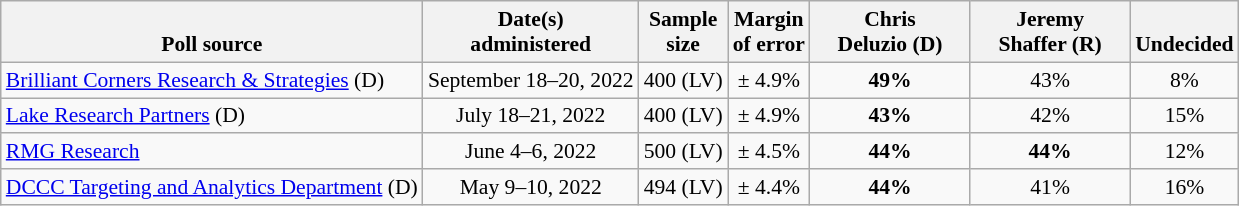<table class="wikitable" style="font-size:90%;text-align:center;">
<tr style="vertical-align:bottom">
<th>Poll source</th>
<th>Date(s)<br>administered</th>
<th>Sample<br>size</th>
<th>Margin<br>of error</th>
<th style="width:100px;">Chris<br>Deluzio (D)</th>
<th style="width:100px;">Jeremy<br>Shaffer (R)</th>
<th>Undecided</th>
</tr>
<tr>
<td style="text-align:left;"><a href='#'>Brilliant Corners Research & Strategies</a> (D)</td>
<td>September 18–20, 2022</td>
<td>400 (LV)</td>
<td>± 4.9%</td>
<td><strong>49%</strong></td>
<td>43%</td>
<td>8%</td>
</tr>
<tr>
<td style="text-align:left;"><a href='#'>Lake Research Partners</a> (D)</td>
<td>July 18–21, 2022</td>
<td>400 (LV)</td>
<td>± 4.9%</td>
<td><strong>43%</strong></td>
<td>42%</td>
<td>15%</td>
</tr>
<tr>
<td style="text-align:left;"><a href='#'>RMG Research</a></td>
<td>June 4–6, 2022</td>
<td>500 (LV)</td>
<td>± 4.5%</td>
<td><strong>44%</strong></td>
<td><strong>44%</strong></td>
<td>12%</td>
</tr>
<tr>
<td style="text-align:left;"><a href='#'>DCCC Targeting and Analytics Department</a> (D)</td>
<td>May 9–10, 2022</td>
<td>494 (LV)</td>
<td>± 4.4%</td>
<td><strong>44%</strong></td>
<td>41%</td>
<td>16%</td>
</tr>
</table>
